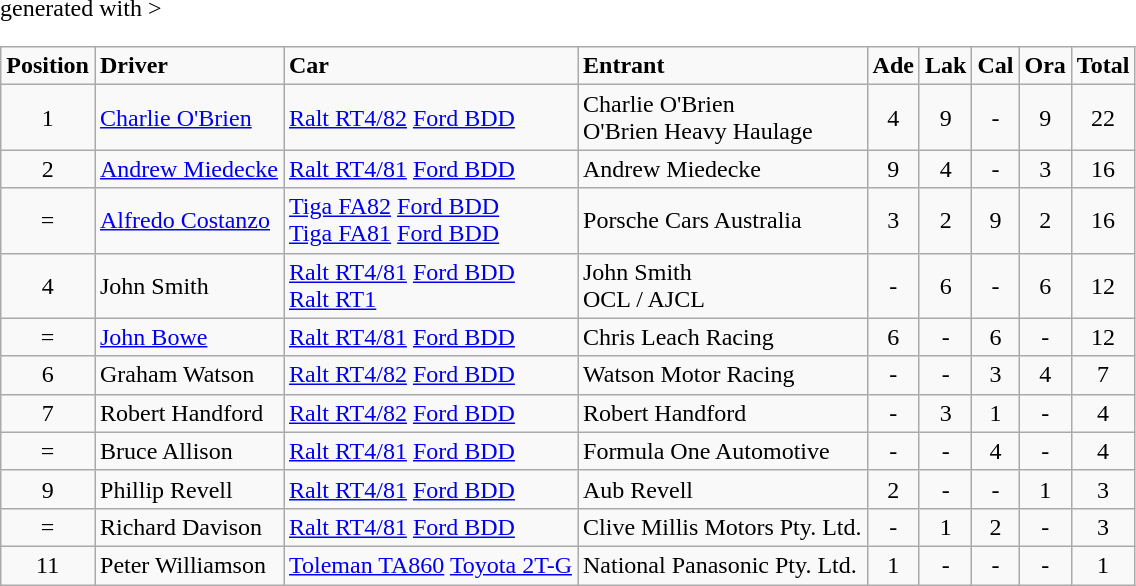<table class="wikitable" <hiddentext>generated with >
<tr style="font-weight:bold">
<td align="center">Position</td>
<td>Driver</td>
<td>Car</td>
<td>Entrant</td>
<td align="center">Ade</td>
<td align="center">Lak</td>
<td align="center">Cal</td>
<td align="center">Ora</td>
<td align="center">Total</td>
</tr>
<tr>
<td align="center">1</td>
<td><a href='#'>Charlie O'Brien</a></td>
<td><a href='#'>Ralt RT4/82</a> <a href='#'>Ford BDD</a></td>
<td>Charlie O'Brien <br> O'Brien Heavy Haulage</td>
<td align="center">4</td>
<td align="center">9</td>
<td align="center">-</td>
<td align="center">9</td>
<td align="center">22</td>
</tr>
<tr>
<td align="center">2</td>
<td><a href='#'>Andrew Miedecke</a></td>
<td><a href='#'>Ralt RT4/81</a> <a href='#'>Ford BDD</a></td>
<td>Andrew Miedecke</td>
<td align="center">9</td>
<td align="center">4</td>
<td align="center">-</td>
<td align="center">3</td>
<td align="center">16</td>
</tr>
<tr>
<td align="center">=</td>
<td><a href='#'>Alfredo Costanzo</a></td>
<td><a href='#'>Tiga FA82</a> <a href='#'>Ford BDD</a> <br> <a href='#'>Tiga FA81</a> <a href='#'>Ford BDD</a></td>
<td>Porsche Cars Australia</td>
<td align="center">3</td>
<td align="center">2</td>
<td align="center">9</td>
<td align="center">2</td>
<td align="center">16</td>
</tr>
<tr>
<td align="center">4</td>
<td>John Smith</td>
<td><a href='#'>Ralt RT4/81</a> <a href='#'>Ford BDD</a> <br> <a href='#'>Ralt RT1</a></td>
<td>John Smith <br> OCL / AJCL</td>
<td align="center">-</td>
<td align="center">6</td>
<td align="center">-</td>
<td align="center">6</td>
<td align="center">12</td>
</tr>
<tr>
<td align="center">=</td>
<td><a href='#'>John Bowe</a></td>
<td><a href='#'>Ralt RT4/81</a> <a href='#'>Ford BDD</a></td>
<td>Chris Leach Racing</td>
<td align="center">6</td>
<td align="center">-</td>
<td align="center">6</td>
<td align="center">-</td>
<td align="center">12</td>
</tr>
<tr>
<td align="center">6</td>
<td>Graham Watson</td>
<td><a href='#'>Ralt RT4/82</a> <a href='#'>Ford BDD</a></td>
<td>Watson Motor Racing</td>
<td align="center">-</td>
<td align="center">-</td>
<td align="center">3</td>
<td align="center">4</td>
<td align="center">7</td>
</tr>
<tr>
<td align="center">7</td>
<td>Robert Handford</td>
<td><a href='#'>Ralt RT4/82</a> <a href='#'>Ford BDD</a></td>
<td>Robert Handford</td>
<td align="center">-</td>
<td align="center">3</td>
<td align="center">1</td>
<td align="center">-</td>
<td align="center">4</td>
</tr>
<tr>
<td align="center">=</td>
<td>Bruce Allison</td>
<td><a href='#'>Ralt RT4/81</a> <a href='#'>Ford BDD</a></td>
<td>Formula One Automotive</td>
<td align="center">-</td>
<td align="center">-</td>
<td align="center">4</td>
<td align="center">-</td>
<td align="center">4</td>
</tr>
<tr>
<td align="center">9</td>
<td>Phillip Revell</td>
<td><a href='#'>Ralt RT4/81</a> <a href='#'>Ford BDD</a></td>
<td>Aub Revell</td>
<td align="center">2</td>
<td align="center">-</td>
<td align="center">-</td>
<td align="center">1</td>
<td align="center">3</td>
</tr>
<tr>
<td align="center">=</td>
<td>Richard Davison</td>
<td><a href='#'>Ralt RT4/81</a> <a href='#'>Ford BDD</a></td>
<td>Clive Millis Motors Pty. Ltd.</td>
<td align="center">-</td>
<td align="center">1</td>
<td align="center">2</td>
<td align="center">-</td>
<td align="center">3</td>
</tr>
<tr>
<td align="center">11</td>
<td>Peter Williamson</td>
<td><a href='#'>Toleman TA860</a> <a href='#'>Toyota 2T-G</a></td>
<td>National Panasonic Pty. Ltd.</td>
<td align="center">1</td>
<td align="center">-</td>
<td align="center">-</td>
<td align="center">-</td>
<td align="center">1</td>
</tr>
</table>
